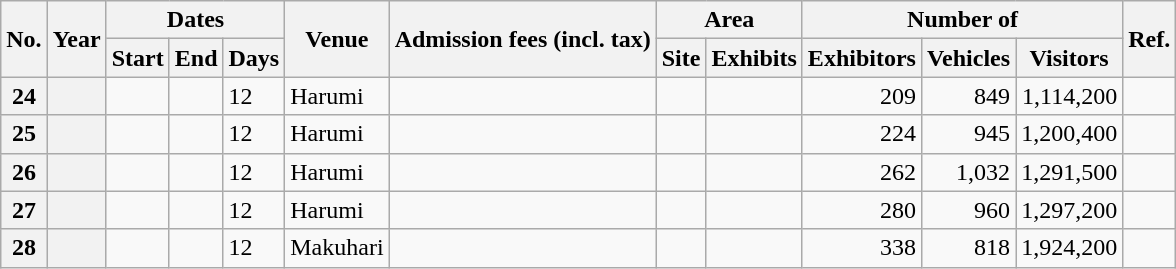<table class="wikitable sortable">
<tr>
<th rowspan=2>No.</th>
<th rowspan=2>Year</th>
<th colspan=3>Dates</th>
<th rowspan=2>Venue</th>
<th rowspan=2>Admission fees (incl. tax)</th>
<th colspan=2>Area</th>
<th colspan=3>Number of</th>
<th rowspan=2 class="unsortable">Ref.</th>
</tr>
<tr>
<th>Start</th>
<th>End</th>
<th>Days</th>
<th>Site</th>
<th>Exhibits</th>
<th>Exhibitors</th>
<th>Vehicles</th>
<th>Visitors</th>
</tr>
<tr>
<th>24</th>
<th></th>
<td></td>
<td></td>
<td>12</td>
<td>Harumi</td>
<td></td>
<td style="text-align:right;"></td>
<td style="text-align:right;"></td>
<td style="text-align:right;">209</td>
<td style="text-align:right;">849</td>
<td style="text-align:right;">1,114,200</td>
<td></td>
</tr>
<tr>
<th>25</th>
<th></th>
<td></td>
<td></td>
<td>12</td>
<td>Harumi</td>
<td></td>
<td style="text-align:right;"></td>
<td style="text-align:right;"></td>
<td style="text-align:right;">224</td>
<td style="text-align:right;">945</td>
<td style="text-align:right;">1,200,400</td>
<td></td>
</tr>
<tr>
<th>26</th>
<th></th>
<td></td>
<td></td>
<td>12</td>
<td>Harumi</td>
<td></td>
<td style="text-align:right;"></td>
<td style="text-align:right;"></td>
<td style="text-align:right;">262</td>
<td style="text-align:right;">1,032</td>
<td style="text-align:right;">1,291,500</td>
<td></td>
</tr>
<tr>
<th>27</th>
<th></th>
<td></td>
<td></td>
<td>12</td>
<td>Harumi</td>
<td></td>
<td style="text-align:right;"></td>
<td style="text-align:right;"></td>
<td style="text-align:right;">280</td>
<td style="text-align:right;">960</td>
<td style="text-align:right;">1,297,200</td>
<td></td>
</tr>
<tr>
<th>28</th>
<th></th>
<td></td>
<td></td>
<td>12</td>
<td>Makuhari</td>
<td></td>
<td style="text-align:right;"></td>
<td style="text-align:right;"></td>
<td style="text-align:right;">338</td>
<td style="text-align:right;">818</td>
<td style="text-align:right;">1,924,200</td>
<td></td>
</tr>
</table>
